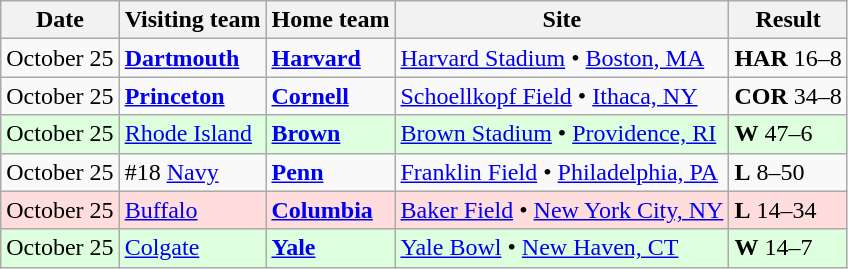<table class="wikitable">
<tr>
<th>Date</th>
<th>Visiting team</th>
<th>Home team</th>
<th>Site</th>
<th>Result</th>
</tr>
<tr>
<td>October 25</td>
<td><strong><a href='#'>Dartmouth</a></strong></td>
<td><strong><a href='#'>Harvard</a></strong></td>
<td><a href='#'>Harvard Stadium</a> • <a href='#'>Boston, MA</a></td>
<td><strong>HAR</strong> 16–8</td>
</tr>
<tr>
<td>October 25</td>
<td><strong><a href='#'>Princeton</a></strong></td>
<td><strong><a href='#'>Cornell</a></strong></td>
<td><a href='#'>Schoellkopf Field</a> • <a href='#'>Ithaca, NY</a></td>
<td><strong>COR</strong> 34–8</td>
</tr>
<tr style="background:#DDFFDD;">
<td>October 25</td>
<td><a href='#'>Rhode Island</a></td>
<td><strong><a href='#'>Brown</a></strong></td>
<td><a href='#'>Brown Stadium</a> • <a href='#'>Providence, RI</a></td>
<td><strong>W</strong> 47–6</td>
</tr>
<tr>
<td>October 25</td>
<td>#18 <a href='#'>Navy</a></td>
<td><strong><a href='#'>Penn</a></strong></td>
<td><a href='#'>Franklin Field</a> • <a href='#'>Philadelphia, PA</a></td>
<td><strong>L</strong> 8–50</td>
</tr>
<tr style="background:#FFDDDD;">
<td>October 25</td>
<td><a href='#'>Buffalo</a></td>
<td><strong><a href='#'>Columbia</a></strong></td>
<td><a href='#'>Baker Field</a> • <a href='#'>New York City, NY</a></td>
<td><strong>L</strong> 14–34</td>
</tr>
<tr style="background:#DDFFDD;">
<td>October 25</td>
<td><a href='#'>Colgate</a></td>
<td><strong><a href='#'>Yale</a></strong></td>
<td><a href='#'>Yale Bowl</a> • <a href='#'>New Haven, CT</a></td>
<td><strong>W</strong> 14–7</td>
</tr>
</table>
